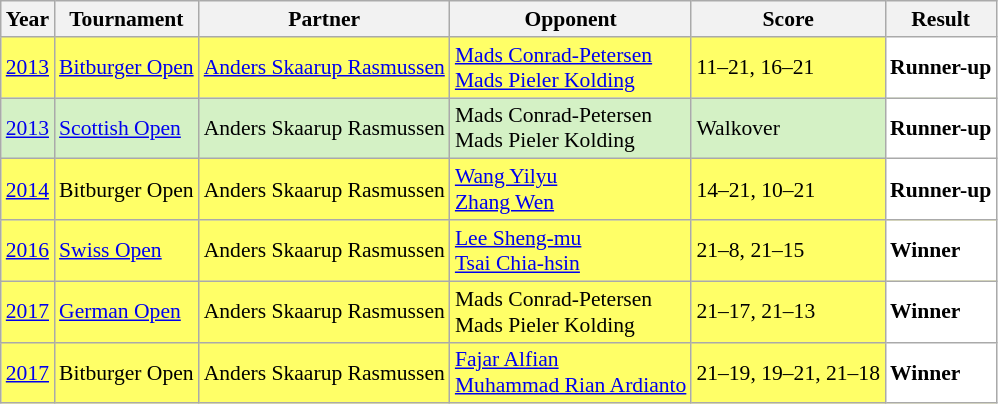<table class="sortable wikitable" style="font-size: 90%;">
<tr>
<th>Year</th>
<th>Tournament</th>
<th>Partner</th>
<th>Opponent</th>
<th>Score</th>
<th>Result</th>
</tr>
<tr style="background:#FFFF67">
<td align="center"><a href='#'>2013</a></td>
<td align="left"><a href='#'>Bitburger Open</a></td>
<td align="left"> <a href='#'>Anders Skaarup Rasmussen</a></td>
<td align="left"> <a href='#'>Mads Conrad-Petersen</a><br> <a href='#'>Mads Pieler Kolding</a></td>
<td align="left">11–21, 16–21</td>
<td style="text-align:left; background:white"> <strong>Runner-up</strong></td>
</tr>
<tr style="background:#D4F1C5">
<td align="center"><a href='#'>2013</a></td>
<td align="left"><a href='#'>Scottish Open</a></td>
<td align="left"> Anders Skaarup Rasmussen</td>
<td align="left"> Mads Conrad-Petersen<br> Mads Pieler Kolding</td>
<td align="left">Walkover</td>
<td style="text-align:left; background:white"> <strong>Runner-up</strong></td>
</tr>
<tr style="background:#FFFF67">
<td align="center"><a href='#'>2014</a></td>
<td align="left">Bitburger Open</td>
<td align="left"> Anders Skaarup Rasmussen</td>
<td align="left"> <a href='#'>Wang Yilyu</a><br> <a href='#'>Zhang Wen</a></td>
<td align="left">14–21, 10–21</td>
<td style="text-align:left; background:white"> <strong>Runner-up</strong></td>
</tr>
<tr style="background:#FFFF67">
<td align="center"><a href='#'>2016</a></td>
<td align="left"><a href='#'>Swiss Open</a></td>
<td align="left"> Anders Skaarup Rasmussen</td>
<td align="left"> <a href='#'>Lee Sheng-mu</a><br> <a href='#'>Tsai Chia-hsin</a></td>
<td align="left">21–8, 21–15</td>
<td style="text-align:left; background:white"> <strong>Winner</strong></td>
</tr>
<tr style="background:#FFFF67">
<td align="center"><a href='#'>2017</a></td>
<td align="left"><a href='#'>German Open</a></td>
<td align="left"> Anders Skaarup Rasmussen</td>
<td align="left"> Mads Conrad-Petersen<br> Mads Pieler Kolding</td>
<td align="left">21–17, 21–13</td>
<td style="text-align:left; background:white"> <strong>Winner</strong></td>
</tr>
<tr style="background:#FFFF67">
<td align="center"><a href='#'>2017</a></td>
<td align="left">Bitburger Open</td>
<td align="left"> Anders Skaarup Rasmussen</td>
<td align="left"> <a href='#'>Fajar Alfian</a><br> <a href='#'>Muhammad Rian Ardianto</a></td>
<td align="left">21–19, 19–21, 21–18</td>
<td style="text-align:left; background:white"> <strong>Winner</strong></td>
</tr>
</table>
